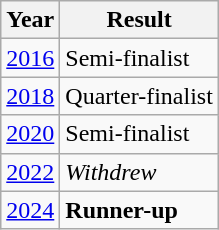<table class="wikitable">
<tr>
<th>Year</th>
<th>Result</th>
</tr>
<tr>
<td><a href='#'>2016</a></td>
<td> Semi-finalist</td>
</tr>
<tr>
<td><a href='#'>2018</a></td>
<td>Quarter-finalist</td>
</tr>
<tr>
<td><a href='#'>2020</a></td>
<td> Semi-finalist</td>
</tr>
<tr>
<td><a href='#'>2022</a></td>
<td><em>Withdrew</em></td>
</tr>
<tr>
<td><a href='#'>2024</a></td>
<td> <strong>Runner-up</strong></td>
</tr>
</table>
